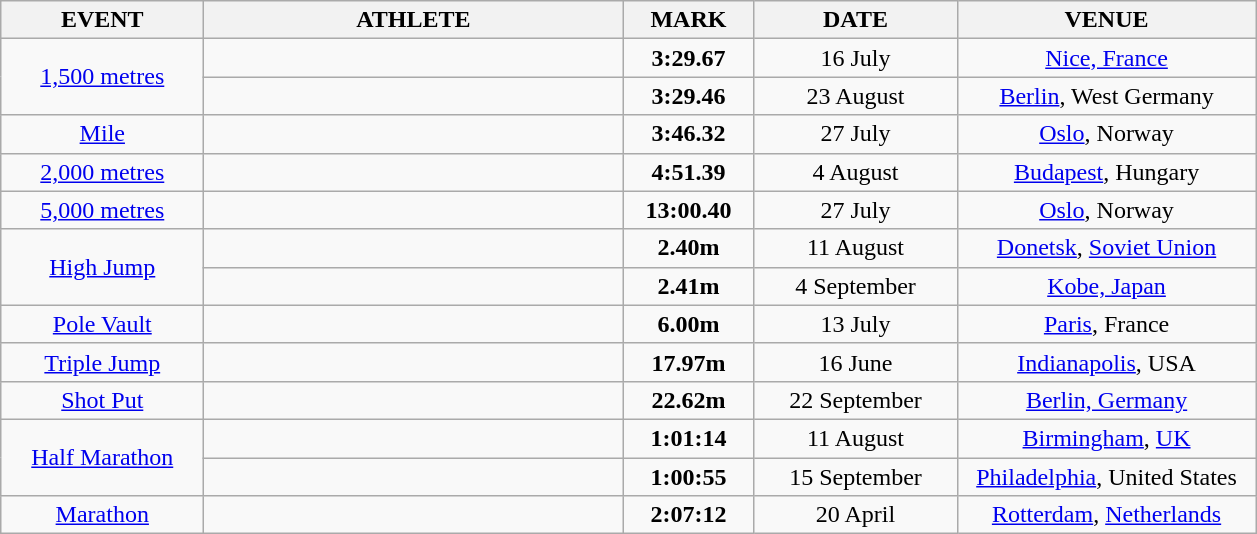<table class="wikitable sortable">
<tr>
<th align="center" style="width: 8em">EVENT</th>
<th align="center" style="width: 17em">ATHLETE</th>
<th align="center" style="width: 5em">MARK</th>
<th align="center" style="width: 8em">DATE</th>
<th align="center" style="width: 12em">VENUE</th>
</tr>
<tr>
<td rowspan="2" align="center"><a href='#'>1,500 metres</a></td>
<td></td>
<td align="center"><strong>3:29.67</strong></td>
<td align="center">16 July</td>
<td align="center"><a href='#'>Nice, France</a></td>
</tr>
<tr>
<td></td>
<td align="center"><strong>3:29.46</strong></td>
<td align="center">23 August</td>
<td align="center"><a href='#'>Berlin</a>, West Germany</td>
</tr>
<tr>
<td align="center"><a href='#'>Mile</a></td>
<td></td>
<td align="center"><strong>3:46.32</strong></td>
<td align="center">27 July</td>
<td align="center"><a href='#'>Oslo</a>, Norway</td>
</tr>
<tr>
<td align="center"><a href='#'>2,000 metres</a></td>
<td></td>
<td align="center"><strong>4:51.39</strong></td>
<td align="center">4 August</td>
<td align="center"><a href='#'>Budapest</a>, Hungary</td>
</tr>
<tr>
<td align="center"><a href='#'>5,000 metres</a></td>
<td></td>
<td align="center"><strong>13:00.40</strong></td>
<td align="center">27 July</td>
<td align="center"><a href='#'>Oslo</a>, Norway</td>
</tr>
<tr>
<td rowspan=2 align="center"><a href='#'>High Jump</a></td>
<td></td>
<td align="center"><strong>2.40m</strong></td>
<td align="center">11 August</td>
<td align="center"><a href='#'>Donetsk</a>, <a href='#'>Soviet Union</a></td>
</tr>
<tr>
<td></td>
<td align="center"><strong>2.41m</strong></td>
<td align="center">4 September</td>
<td align="center"><a href='#'>Kobe, Japan</a></td>
</tr>
<tr>
<td align="center"><a href='#'>Pole Vault</a></td>
<td></td>
<td align="center"><strong>6.00m</strong></td>
<td align="center">13 July</td>
<td align="center"><a href='#'>Paris</a>, France</td>
</tr>
<tr>
<td align="center"><a href='#'>Triple Jump</a></td>
<td></td>
<td align="center"><strong>17.97m</strong></td>
<td align="center">16 June</td>
<td align="center"><a href='#'>Indianapolis</a>, USA</td>
</tr>
<tr>
<td align="center"><a href='#'>Shot Put</a></td>
<td></td>
<td align="center"><strong>22.62m</strong></td>
<td align="center">22 September</td>
<td align="center"><a href='#'>Berlin, Germany</a></td>
</tr>
<tr>
<td rowspan=2 align="center"><a href='#'>Half Marathon</a></td>
<td></td>
<td align="center"><strong>1:01:14</strong></td>
<td align="center">11 August</td>
<td align="center"><a href='#'>Birmingham</a>, <a href='#'>UK</a></td>
</tr>
<tr>
<td></td>
<td align="center"><strong>1:00:55</strong></td>
<td align="center">15 September</td>
<td align="center"><a href='#'>Philadelphia</a>, United States</td>
</tr>
<tr>
<td align="center"><a href='#'>Marathon</a></td>
<td></td>
<td align="center"><strong>2:07:12</strong></td>
<td align="center">20 April</td>
<td align="center"><a href='#'>Rotterdam</a>, <a href='#'>Netherlands</a></td>
</tr>
</table>
